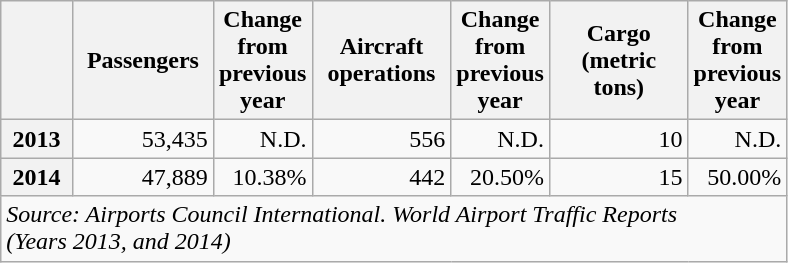<table class="wikitable" style="text-align:right; width:525px">
<tr>
<th style="width:50px"></th>
<th style="width:100px">Passengers</th>
<th style="width:50px">Change from previous year</th>
<th style="width:100px">Aircraft operations</th>
<th style="width:50px">Change from previous year</th>
<th style="width:125px">Cargo<br>(metric tons)</th>
<th style="width:50px">Change from previous year</th>
</tr>
<tr>
<th>2013</th>
<td>53,435</td>
<td>N.D.</td>
<td>556</td>
<td>N.D.</td>
<td>10</td>
<td>N.D.</td>
</tr>
<tr>
<th>2014</th>
<td>47,889</td>
<td>10.38%</td>
<td>442</td>
<td>20.50%</td>
<td>15</td>
<td>50.00%</td>
</tr>
<tr>
<td colspan="7" style="text-align:left;"><em>Source: Airports Council International. World Airport Traffic Reports<br>(Years 2013, and 2014)</em></td>
</tr>
</table>
